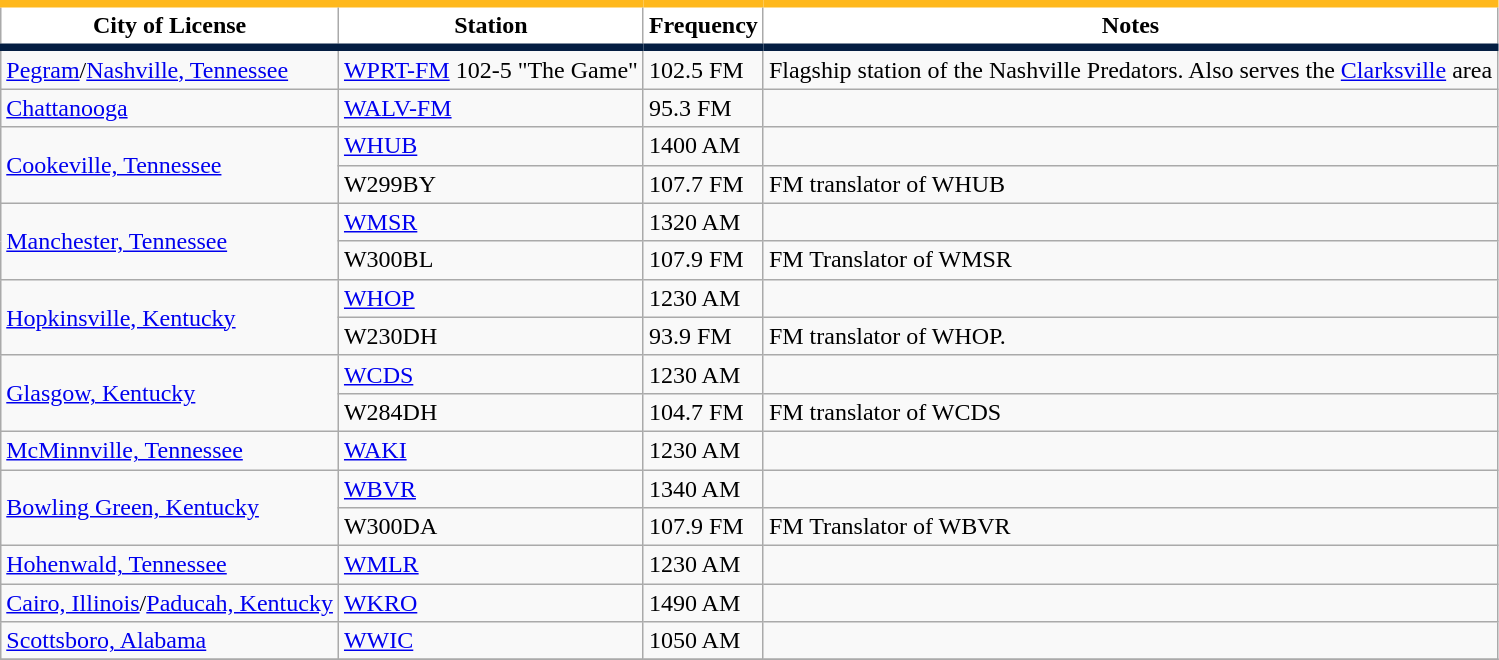<table class="wikitable sortable">
<tr rem>
<th style="background:#FFFFFF;border-top:#FFB81C 5px solid;border-bottom:#041E42 5px solid;">City of License</th>
<th style="background:#FFFFFF;border-top:#FFB81C 5px solid;border-bottom:#041E42 5px solid;">Station </th>
<th style="background:#FFFFFF;border-top:#FFB81C 5px solid;border-bottom:#041E42 5px solid;">Frequency</th>
<th style="background:#FFFFFF;border-top:#FFB81C 5px solid;border-bottom:#041E42 5px solid;">Notes</th>
</tr>
<tr>
<td><a href='#'>Pegram</a>/<a href='#'>Nashville, Tennessee</a></td>
<td><a href='#'>WPRT-FM</a> 102-5 "The Game"</td>
<td>102.5 FM</td>
<td>Flagship station of the Nashville Predators. Also serves the <a href='#'>Clarksville</a> area</td>
</tr>
<tr>
<td><a href='#'>Chattanooga</a></td>
<td><a href='#'>WALV-FM</a></td>
<td>95.3 FM</td>
<td></td>
</tr>
<tr>
<td rowspan=2><a href='#'>Cookeville, Tennessee</a></td>
<td><a href='#'>WHUB</a></td>
<td>1400 AM</td>
<td></td>
</tr>
<tr>
<td>W299BY</td>
<td>107.7 FM</td>
<td>FM translator of  WHUB</td>
</tr>
<tr>
<td rowspan=2><a href='#'>Manchester, Tennessee</a></td>
<td><a href='#'>WMSR</a></td>
<td>1320 AM</td>
<td></td>
</tr>
<tr>
<td>W300BL</td>
<td>107.9 FM</td>
<td>FM Translator of WMSR</td>
</tr>
<tr>
<td rowspan=2><a href='#'>Hopkinsville, Kentucky</a></td>
<td><a href='#'>WHOP</a></td>
<td>1230 AM</td>
<td></td>
</tr>
<tr>
<td>W230DH</td>
<td>93.9 FM</td>
<td>FM translator of WHOP.</td>
</tr>
<tr>
<td rowspan=2><a href='#'>Glasgow, Kentucky</a></td>
<td><a href='#'>WCDS</a></td>
<td>1230 AM</td>
<td></td>
</tr>
<tr>
<td>W284DH</td>
<td>104.7 FM</td>
<td>FM translator of WCDS</td>
</tr>
<tr>
<td><a href='#'>McMinnville, Tennessee</a></td>
<td><a href='#'>WAKI</a></td>
<td>1230 AM</td>
<td></td>
</tr>
<tr>
<td rowspan=2><a href='#'>Bowling Green, Kentucky</a></td>
<td><a href='#'>WBVR</a></td>
<td>1340 AM</td>
<td></td>
</tr>
<tr>
<td>W300DA</td>
<td>107.9 FM</td>
<td>FM Translator of WBVR</td>
</tr>
<tr>
<td><a href='#'>Hohenwald, Tennessee</a></td>
<td><a href='#'>WMLR</a></td>
<td>1230 AM</td>
<td></td>
</tr>
<tr>
<td><a href='#'>Cairo, Illinois</a>/<a href='#'>Paducah, Kentucky</a></td>
<td><a href='#'>WKRO</a></td>
<td>1490 AM</td>
<td></td>
</tr>
<tr>
<td><a href='#'>Scottsboro, Alabama</a></td>
<td><a href='#'>WWIC</a></td>
<td>1050 AM</td>
<td></td>
</tr>
<tr>
</tr>
</table>
